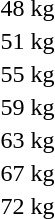<table>
<tr>
<td rowspan=2>48 kg</td>
<td rowspan=2></td>
<td rowspan=2></td>
<td></td>
</tr>
<tr>
<td></td>
</tr>
<tr>
<td rowspan=2>51 kg</td>
<td rowspan=2></td>
<td rowspan=2></td>
<td></td>
</tr>
<tr>
<td></td>
</tr>
<tr>
<td rowspan=2>55 kg</td>
<td rowspan=2></td>
<td rowspan=2></td>
<td></td>
</tr>
<tr>
<td></td>
</tr>
<tr>
<td rowspan=2>59 kg</td>
<td rowspan=2></td>
<td rowspan=2></td>
<td></td>
</tr>
<tr>
<td></td>
</tr>
<tr>
<td rowspan=2>63 kg</td>
<td rowspan=2></td>
<td rowspan=2></td>
<td></td>
</tr>
<tr>
<td></td>
</tr>
<tr>
<td rowspan=2>67 kg</td>
<td rowspan=2></td>
<td rowspan=2></td>
<td></td>
</tr>
<tr>
<td></td>
</tr>
<tr>
<td rowspan=2>72 kg</td>
<td rowspan=2></td>
<td rowspan=2></td>
<td></td>
</tr>
<tr>
<td></td>
</tr>
</table>
